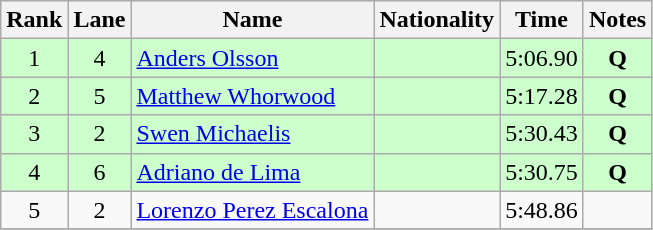<table class="wikitable">
<tr>
<th>Rank</th>
<th>Lane</th>
<th>Name</th>
<th>Nationality</th>
<th>Time</th>
<th>Notes</th>
</tr>
<tr bgcolor=ccffcc>
<td align=center>1</td>
<td align=center>4</td>
<td><a href='#'>Anders Olsson</a></td>
<td></td>
<td align=center>5:06.90</td>
<td align=center><strong>Q</strong></td>
</tr>
<tr bgcolor=ccffcc>
<td align=center>2</td>
<td align=center>5</td>
<td><a href='#'>Matthew Whorwood</a></td>
<td></td>
<td align=center>5:17.28</td>
<td align=center><strong>Q</strong></td>
</tr>
<tr bgcolor=ccffcc>
<td align=center>3</td>
<td align=center>2</td>
<td><a href='#'>Swen Michaelis</a></td>
<td></td>
<td align=center>5:30.43</td>
<td align=center><strong>Q</strong></td>
</tr>
<tr bgcolor=ccffcc>
<td align=center>4</td>
<td align=center>6</td>
<td><a href='#'>Adriano de Lima</a></td>
<td></td>
<td align=center>5:30.75</td>
<td align=center><strong>Q</strong></td>
</tr>
<tr>
<td align=center>5</td>
<td align=center>2</td>
<td><a href='#'>Lorenzo Perez Escalona</a></td>
<td></td>
<td align=center>5:48.86</td>
<td align=center></td>
</tr>
<tr>
</tr>
</table>
